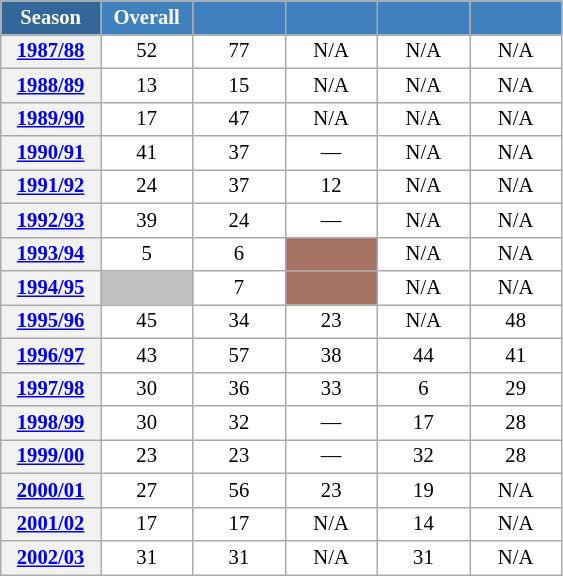<table class="wikitable" style="font-size:86%; text-align:center; border:grey solid 1px; border-collapse:collapse; background:#ffffff;">
<tr>
<th style="background-color:#369; color:white; width:60px;"> Season </th>
<th style="background-color:#4180be; color:white; width:55px;">Overall</th>
<th style="background-color:#4180be; color:white; width:55px;"></th>
<th style="background-color:#4180be; color:white; width:55px;"></th>
<th style="background-color:#4180be; color:white; width:55px;"></th>
<th style="background-color:#4180be; color:white; width:55px;"></th>
</tr>
<tr>
<th scope=row align=center><a href='#'>1987/88</a></th>
<td align=center>52</td>
<td align=center>77</td>
<td align=center>N/A</td>
<td align=center>N/A</td>
<td align=center>N/A</td>
</tr>
<tr>
<th scope=row align=center><a href='#'>1988/89</a></th>
<td align=center>13</td>
<td align=center>15</td>
<td align=center>N/A</td>
<td align=center>N/A</td>
<td align=center>N/A</td>
</tr>
<tr>
<th scope=row align=center><a href='#'>1989/90</a></th>
<td align=center>17</td>
<td align=center>47</td>
<td align=center>N/A</td>
<td align=center>N/A</td>
<td align=center>N/A</td>
</tr>
<tr>
<th scope=row align=center><a href='#'>1990/91</a></th>
<td align=center>41</td>
<td align=center>37</td>
<td align=center>—</td>
<td align=center>N/A</td>
<td align=center>N/A</td>
</tr>
<tr>
<th scope=row align=center><a href='#'>1991/92</a></th>
<td align=center>24</td>
<td align=center>37</td>
<td align=center>12</td>
<td align=center>N/A</td>
<td align=center>N/A</td>
</tr>
<tr>
<th scope=row align=center><a href='#'>1992/93</a></th>
<td align=center>39</td>
<td align=center>24</td>
<td align=center>—</td>
<td align=center>N/A</td>
<td align=center>N/A</td>
</tr>
<tr>
<th scope=row align=center><a href='#'>1993/94</a></th>
<td align=center>5</td>
<td align=center>6</td>
<td align=center bgcolor=#A57164></td>
<td align=center>N/A</td>
<td align=center>N/A</td>
</tr>
<tr>
<th scope=row align=center><a href='#'>1994/95</a></th>
<td align=center bgcolor=silver></td>
<td align=center>7</td>
<td align=center bgcolor=#A57164></td>
<td align=center>N/A</td>
<td align=center>N/A</td>
</tr>
<tr>
<th scope=row align=center><a href='#'>1995/96</a></th>
<td align=center>45</td>
<td align=center>34</td>
<td align=center>23</td>
<td align=center>N/A</td>
<td align=center>48</td>
</tr>
<tr>
<th scope=row align=center><a href='#'>1996/97</a></th>
<td align=center>43</td>
<td align=center>57</td>
<td align=center>38</td>
<td align=center>44</td>
<td align=center>41</td>
</tr>
<tr>
<th scope=row align=center><a href='#'>1997/98</a></th>
<td align=center>30</td>
<td align=center>36</td>
<td align=center>33</td>
<td align=center>6</td>
<td align=center>29</td>
</tr>
<tr>
<th scope=row align=center><a href='#'>1998/99</a></th>
<td align=center>30</td>
<td align=center>32</td>
<td align=center>—</td>
<td align=center>17</td>
<td align=center>28</td>
</tr>
<tr>
<th scope=row align=center><a href='#'>1999/00</a></th>
<td align=center>23</td>
<td align=center>23</td>
<td align=center>—</td>
<td align=center>32</td>
<td align=center>28</td>
</tr>
<tr>
<th scope=row align=center><a href='#'>2000/01</a></th>
<td align=center>27</td>
<td align=center>56</td>
<td align=center>23</td>
<td align=center>19</td>
<td align=center>N/A</td>
</tr>
<tr>
<th scope=row align=center><a href='#'>2001/02</a></th>
<td align=center>17</td>
<td align=center>17</td>
<td align=center>N/A</td>
<td align=center>14</td>
<td align=center>N/A</td>
</tr>
<tr>
<th scope=row align=center><a href='#'>2002/03</a></th>
<td align=center>31</td>
<td align=center>31</td>
<td align=center>N/A</td>
<td align=center>31</td>
<td align=center>N/A</td>
</tr>
</table>
